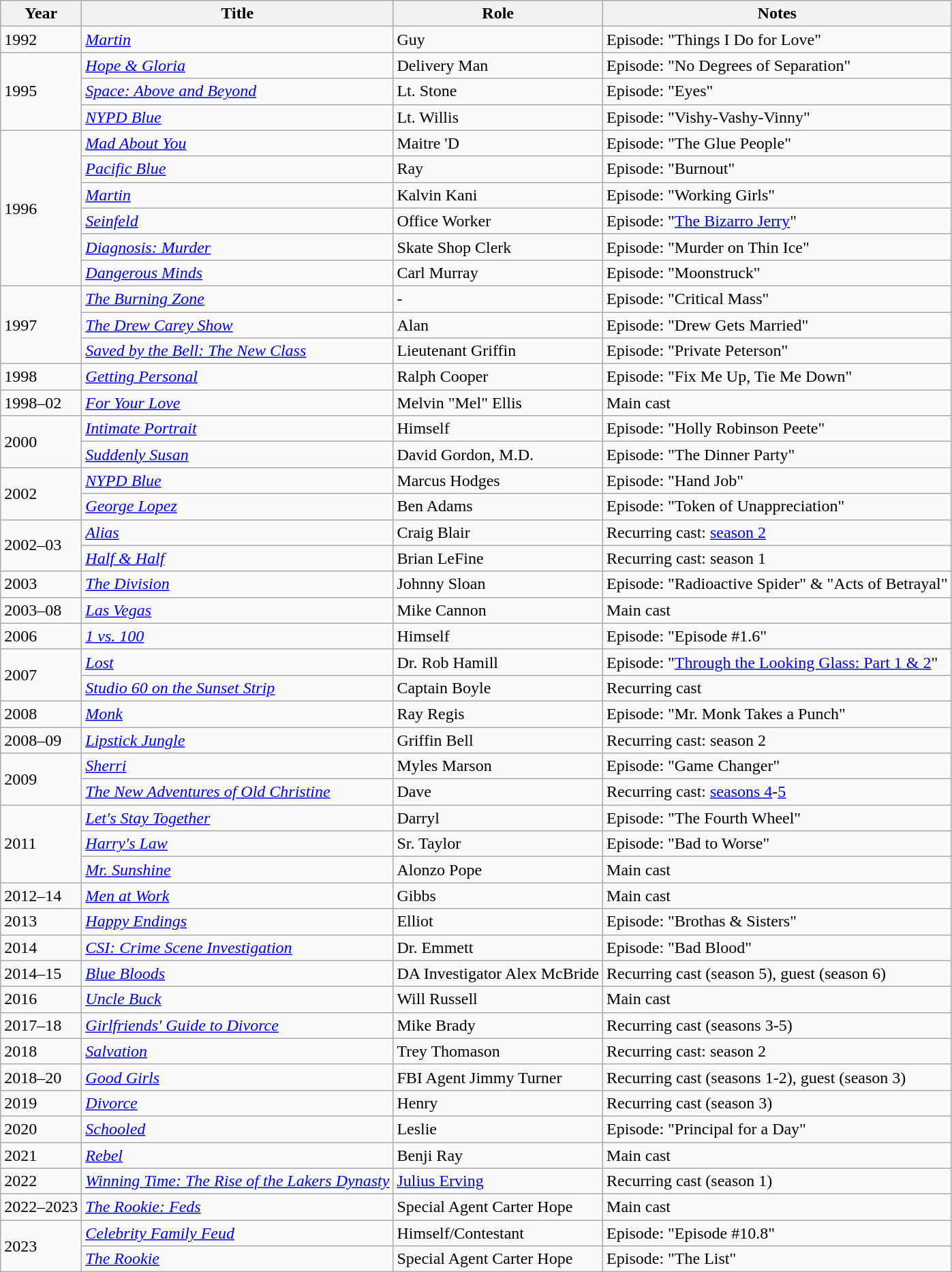<table class="wikitable plainrowheaders sortable" style="margin-right: 0;">
<tr>
<th>Year</th>
<th>Title</th>
<th>Role</th>
<th>Notes</th>
</tr>
<tr>
<td>1992</td>
<td><em><a href='#'>Martin</a></em></td>
<td>Guy</td>
<td>Episode: "Things I Do for Love"</td>
</tr>
<tr>
<td rowspan=3>1995</td>
<td><em><a href='#'>Hope & Gloria</a></em></td>
<td>Delivery Man</td>
<td>Episode: "No Degrees of Separation"</td>
</tr>
<tr>
<td><em><a href='#'>Space: Above and Beyond</a></em></td>
<td>Lt. Stone</td>
<td>Episode: "Eyes"</td>
</tr>
<tr>
<td><em><a href='#'>NYPD Blue</a></em></td>
<td>Lt. Willis</td>
<td>Episode: "Vishy-Vashy-Vinny"</td>
</tr>
<tr>
<td rowspan=6>1996</td>
<td><em><a href='#'>Mad About You</a></em></td>
<td>Maitre 'D</td>
<td>Episode: "The Glue People"</td>
</tr>
<tr>
<td><em><a href='#'>Pacific Blue</a></em></td>
<td>Ray</td>
<td>Episode: "Burnout"</td>
</tr>
<tr>
<td><em><a href='#'>Martin</a></em></td>
<td>Kalvin Kani</td>
<td>Episode: "Working Girls"</td>
</tr>
<tr>
<td><em><a href='#'>Seinfeld</a></em></td>
<td>Office Worker</td>
<td>Episode: "<a href='#'>The Bizarro Jerry</a>"</td>
</tr>
<tr>
<td><em><a href='#'>Diagnosis: Murder</a></em></td>
<td>Skate Shop Clerk</td>
<td>Episode: "Murder on Thin Ice"</td>
</tr>
<tr>
<td><em><a href='#'>Dangerous Minds</a></em></td>
<td>Carl Murray</td>
<td>Episode: "Moonstruck"</td>
</tr>
<tr>
<td rowspan=3>1997</td>
<td><em><a href='#'>The Burning Zone</a></em></td>
<td>-</td>
<td>Episode: "Critical Mass"</td>
</tr>
<tr>
<td><em><a href='#'>The Drew Carey Show</a></em></td>
<td>Alan</td>
<td>Episode: "Drew Gets Married"</td>
</tr>
<tr>
<td><em><a href='#'>Saved by the Bell: The New Class</a></em></td>
<td>Lieutenant Griffin</td>
<td>Episode: "Private Peterson"</td>
</tr>
<tr>
<td>1998</td>
<td><em><a href='#'>Getting Personal</a></em></td>
<td>Ralph Cooper</td>
<td>Episode: "Fix Me Up, Tie Me Down"</td>
</tr>
<tr>
<td>1998–02</td>
<td><em><a href='#'>For Your Love</a></em></td>
<td>Melvin "Mel" Ellis</td>
<td>Main cast</td>
</tr>
<tr>
<td rowspan=2>2000</td>
<td><em><a href='#'>Intimate Portrait</a></em></td>
<td>Himself</td>
<td>Episode: "Holly Robinson Peete"</td>
</tr>
<tr>
<td><em><a href='#'>Suddenly Susan</a></em></td>
<td>David Gordon, M.D.</td>
<td>Episode: "The Dinner Party"</td>
</tr>
<tr>
<td rowspan=2>2002</td>
<td><em><a href='#'>NYPD Blue</a></em></td>
<td>Marcus Hodges</td>
<td>Episode: "Hand Job"</td>
</tr>
<tr>
<td><em><a href='#'>George Lopez</a></em></td>
<td>Ben Adams</td>
<td>Episode: "Token of Unappreciation"</td>
</tr>
<tr>
<td rowspan=2>2002–03</td>
<td><em><a href='#'>Alias</a></em></td>
<td>Craig Blair</td>
<td>Recurring cast: <a href='#'>season 2</a></td>
</tr>
<tr>
<td><em><a href='#'>Half & Half</a></em></td>
<td>Brian LeFine</td>
<td>Recurring cast: season 1</td>
</tr>
<tr>
<td>2003</td>
<td><em><a href='#'>The Division</a></em></td>
<td>Johnny Sloan</td>
<td>Episode: "Radioactive Spider" & "Acts of Betrayal"</td>
</tr>
<tr>
<td>2003–08</td>
<td><em><a href='#'>Las Vegas</a></em></td>
<td>Mike Cannon</td>
<td>Main cast</td>
</tr>
<tr>
<td>2006</td>
<td><em><a href='#'>1 vs. 100</a></em></td>
<td>Himself</td>
<td>Episode: "Episode #1.6"</td>
</tr>
<tr>
<td rowspan=2>2007</td>
<td><em><a href='#'>Lost</a></em></td>
<td>Dr. Rob Hamill</td>
<td>Episode: "<a href='#'>Through the Looking Glass: Part 1 & 2</a>"</td>
</tr>
<tr>
<td><em><a href='#'>Studio 60 on the Sunset Strip</a></em></td>
<td>Captain Boyle</td>
<td>Recurring cast</td>
</tr>
<tr>
<td>2008</td>
<td><em><a href='#'>Monk</a></em></td>
<td>Ray Regis</td>
<td>Episode: "Mr. Monk Takes a Punch"</td>
</tr>
<tr>
<td>2008–09</td>
<td><em><a href='#'>Lipstick Jungle</a></em></td>
<td>Griffin Bell</td>
<td>Recurring cast: season 2</td>
</tr>
<tr>
<td rowspan=2>2009</td>
<td><em><a href='#'>Sherri</a></em></td>
<td>Myles Marson</td>
<td>Episode: "Game Changer"</td>
</tr>
<tr>
<td><em><a href='#'>The New Adventures of Old Christine</a></em></td>
<td>Dave</td>
<td>Recurring cast: <a href='#'>seasons 4</a>-<a href='#'>5</a></td>
</tr>
<tr>
<td rowspan=3>2011</td>
<td><em><a href='#'>Let's Stay Together</a></em></td>
<td>Darryl</td>
<td>Episode: "The Fourth Wheel"</td>
</tr>
<tr>
<td><em><a href='#'>Harry's Law</a></em></td>
<td>Sr. Taylor</td>
<td>Episode: "Bad to Worse"</td>
</tr>
<tr>
<td><em><a href='#'>Mr. Sunshine</a></em></td>
<td>Alonzo Pope</td>
<td>Main cast</td>
</tr>
<tr>
<td>2012–14</td>
<td><em><a href='#'>Men at Work</a></em></td>
<td>Gibbs</td>
<td>Main cast</td>
</tr>
<tr>
<td>2013</td>
<td><em><a href='#'>Happy Endings</a></em></td>
<td>Elliot</td>
<td>Episode: "Brothas & Sisters"</td>
</tr>
<tr>
<td>2014</td>
<td><em><a href='#'>CSI: Crime Scene Investigation</a></em></td>
<td>Dr. Emmett</td>
<td>Episode: "Bad Blood"</td>
</tr>
<tr>
<td>2014–15</td>
<td><em><a href='#'>Blue Bloods</a></em></td>
<td>DA Investigator Alex McBride</td>
<td>Recurring cast (season 5), guest (season 6)</td>
</tr>
<tr>
<td>2016</td>
<td><em><a href='#'>Uncle Buck</a></em></td>
<td>Will Russell</td>
<td>Main cast</td>
</tr>
<tr>
<td>2017–18</td>
<td><em><a href='#'>Girlfriends' Guide to Divorce</a></em></td>
<td>Mike Brady</td>
<td>Recurring cast (seasons 3-5)</td>
</tr>
<tr>
<td>2018</td>
<td><em><a href='#'>Salvation</a></em></td>
<td>Trey Thomason</td>
<td>Recurring cast: season 2</td>
</tr>
<tr>
<td>2018–20</td>
<td><em><a href='#'>Good Girls</a></em></td>
<td>FBI Agent Jimmy Turner</td>
<td>Recurring cast (seasons 1-2), guest (season 3)</td>
</tr>
<tr>
<td>2019</td>
<td><em><a href='#'>Divorce</a></em></td>
<td>Henry</td>
<td>Recurring cast (season 3)</td>
</tr>
<tr>
<td>2020</td>
<td><em><a href='#'>Schooled</a></em></td>
<td>Leslie</td>
<td>Episode: "Principal for a Day"</td>
</tr>
<tr>
<td>2021</td>
<td><em><a href='#'>Rebel</a></em></td>
<td>Benji Ray</td>
<td>Main cast</td>
</tr>
<tr>
<td>2022</td>
<td><em><a href='#'>Winning Time: The Rise of the Lakers Dynasty</a></em></td>
<td><a href='#'>Julius Erving</a></td>
<td>Recurring cast (season 1)</td>
</tr>
<tr>
<td>2022–2023</td>
<td><em><a href='#'>The Rookie: Feds</a></em></td>
<td>Special Agent Carter Hope</td>
<td>Main cast</td>
</tr>
<tr>
<td rowspan=2>2023</td>
<td><em><a href='#'>Celebrity Family Feud</a></em></td>
<td>Himself/Contestant</td>
<td>Episode: "Episode #10.8"</td>
</tr>
<tr>
<td><em><a href='#'>The Rookie</a></em></td>
<td>Special Agent Carter Hope</td>
<td>Episode: "The List"</td>
</tr>
</table>
